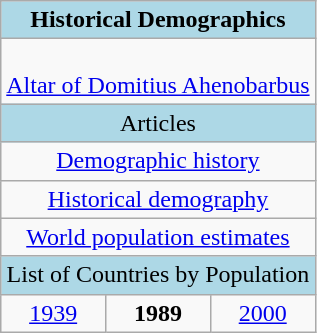<table class="wikitable floatright">
<tr>
<th colspan="3" style="background:lightblue;width:200px;font-size:100%">Historical Demographics</th>
</tr>
<tr>
<td colspan="3" style="text-align:center;font-size:100%"><br><a href='#'>Altar of Domitius Ahenobarbus</a></td>
</tr>
<tr>
<td colspan="3" style="background:lightblue;text-align:center;font-size:100%">Articles</td>
</tr>
<tr>
<td colspan="3" style="text-align:center;font-size:100%"><a href='#'>Demographic history</a></td>
</tr>
<tr>
<td colspan="3" style="text-align:center;font-size:100%"><a href='#'>Historical demography</a></td>
</tr>
<tr>
<td colspan="3" style="text-align:center;font-size:100%"><a href='#'>World population estimates</a></td>
</tr>
<tr>
<td colspan="3" style="background:lightblue;text-align:center;font-size:100%">List of Countries by Population</td>
</tr>
<tr>
<td style="text-align:center; font-size:100%;"><a href='#'>1939</a></td>
<td style="text-align:center;font-size:100%"><strong>1989</strong></td>
<td style="text-align:center;font-size:100%"><a href='#'>2000</a></td>
</tr>
</table>
